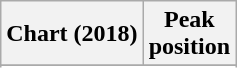<table class="wikitable sortable plainrowheaders" style="text-align:center">
<tr>
<th scope="col">Chart (2018)</th>
<th scope="col">Peak<br> position</th>
</tr>
<tr>
</tr>
<tr>
</tr>
<tr>
</tr>
<tr>
</tr>
<tr>
</tr>
<tr>
</tr>
<tr>
</tr>
<tr>
</tr>
<tr>
</tr>
<tr>
</tr>
<tr>
</tr>
<tr>
</tr>
<tr>
</tr>
</table>
